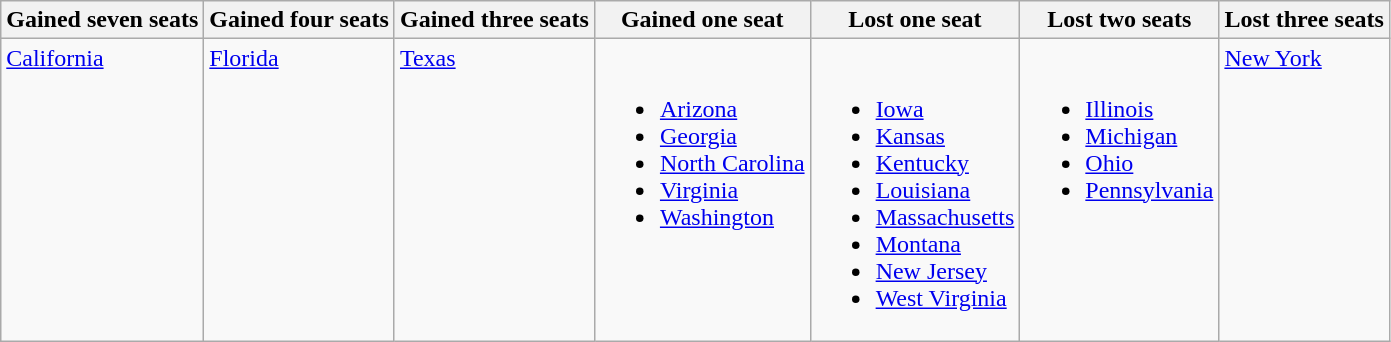<table class="wikitable">
<tr>
<th>Gained seven seats</th>
<th>Gained four seats</th>
<th>Gained three seats</th>
<th>Gained one seat</th>
<th>Lost one seat</th>
<th>Lost two seats</th>
<th>Lost three seats</th>
</tr>
<tr style="vertical-align:top;">
<td><a href='#'>California</a></td>
<td><a href='#'>Florida</a></td>
<td><a href='#'>Texas</a></td>
<td><br><ul><li><a href='#'>Arizona</a></li><li><a href='#'>Georgia</a></li><li><a href='#'>North Carolina</a></li><li><a href='#'>Virginia</a></li><li><a href='#'>Washington</a></li></ul></td>
<td><br><ul><li><a href='#'>Iowa</a></li><li><a href='#'>Kansas</a></li><li><a href='#'>Kentucky</a></li><li><a href='#'>Louisiana</a></li><li><a href='#'>Massachusetts</a></li><li><a href='#'>Montana</a></li><li><a href='#'>New Jersey</a></li><li><a href='#'>West Virginia</a></li></ul></td>
<td><br><ul><li><a href='#'>Illinois</a></li><li><a href='#'>Michigan</a></li><li><a href='#'>Ohio</a></li><li><a href='#'>Pennsylvania</a></li></ul></td>
<td><a href='#'>New York</a></td>
</tr>
</table>
